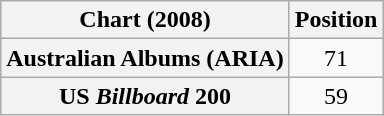<table class="wikitable sortable plainrowheaders" style="text-align:center">
<tr>
<th>Chart (2008)</th>
<th>Position</th>
</tr>
<tr>
<th scope="row">Australian Albums (ARIA)</th>
<td>71</td>
</tr>
<tr>
<th scope="row">US <em>Billboard</em> 200</th>
<td>59</td>
</tr>
</table>
